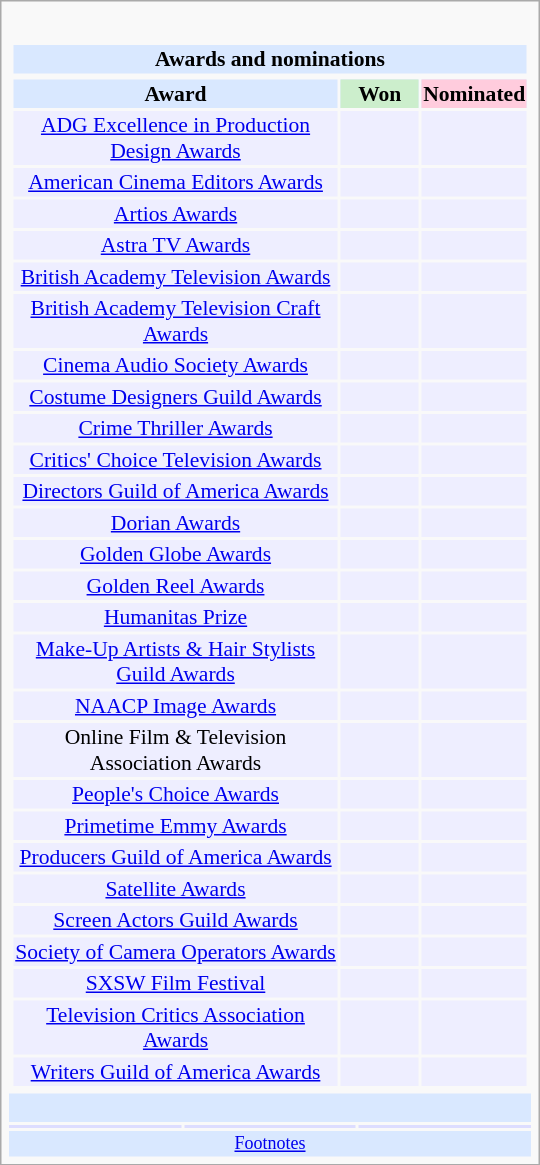<table class="infobox" style="width: 25em; text-align: left; font-size: 90%; vertical-align: middle;">
<tr>
<td colspan="3" style="text-align:center;"></td>
</tr>
<tr>
<td colspan=3><br><table class="collapsible collapsed" width=100%>
<tr>
<th colspan=3 style="background-color: #D9E8FF; text-align: center;">Awards and nominations</th>
</tr>
<tr>
</tr>
<tr style="background:#d9e8ff; text-align:center;">
<td><strong>Award</strong></td>
<td style="background:#cec; text-size:0.9em; width:50px;"><strong>Won</strong></td>
<td style="background:#fcd; text-size:0.9em; width:50px;"><strong>Nominated</strong></td>
</tr>
<tr style="background:#eef; text-align:center;">
<td><a href='#'>ADG Excellence in Production Design Awards</a></td>
<td></td>
<td></td>
</tr>
<tr style="background:#eef; text-align:center;">
<td><a href='#'>American Cinema Editors Awards</a></td>
<td></td>
<td></td>
</tr>
<tr style="background:#eef; text-align:center;">
<td><a href='#'>Artios Awards</a></td>
<td></td>
<td></td>
</tr>
<tr style="background:#eef; text-align:center;">
<td><a href='#'>Astra TV Awards</a></td>
<td></td>
<td></td>
</tr>
<tr style="background:#eef; text-align:center;">
<td><a href='#'>British Academy Television Awards</a></td>
<td></td>
<td></td>
</tr>
<tr style="background:#eef; text-align:center;">
<td><a href='#'>British Academy Television Craft Awards</a></td>
<td></td>
<td></td>
</tr>
<tr style="background:#eef; text-align:center;">
<td><a href='#'>Cinema Audio Society Awards</a></td>
<td></td>
<td></td>
</tr>
<tr style="background:#eef; text-align:center;">
<td><a href='#'>Costume Designers Guild Awards</a></td>
<td></td>
<td></td>
</tr>
<tr style="background:#eef; text-align:center;">
<td><a href='#'>Crime Thriller Awards</a></td>
<td></td>
<td></td>
</tr>
<tr style="background:#eef; text-align:center;">
<td><a href='#'>Critics' Choice Television Awards</a></td>
<td></td>
<td></td>
</tr>
<tr style="background:#eef; text-align:center;">
<td><a href='#'>Directors Guild of America Awards</a></td>
<td></td>
<td></td>
</tr>
<tr style="background:#eef; text-align:center;">
<td><a href='#'>Dorian Awards</a></td>
<td></td>
<td></td>
</tr>
<tr style="background:#eef; text-align:center;">
<td><a href='#'>Golden Globe Awards</a></td>
<td></td>
<td></td>
</tr>
<tr style="background:#eef; text-align:center;">
<td><a href='#'>Golden Reel Awards</a></td>
<td></td>
<td></td>
</tr>
<tr style="background:#eef; text-align:center;">
<td><a href='#'>Humanitas Prize</a></td>
<td></td>
<td></td>
</tr>
<tr style="background:#eef; text-align:center;">
<td><a href='#'>Make-Up Artists & Hair Stylists Guild Awards</a></td>
<td></td>
<td></td>
</tr>
<tr style="background:#eef; text-align:center;">
<td><a href='#'>NAACP Image Awards</a></td>
<td></td>
<td></td>
</tr>
<tr style="background:#eef; text-align:center;">
<td>Online Film & Television Association Awards</td>
<td></td>
<td></td>
</tr>
<tr style="background:#eef; text-align:center;">
<td><a href='#'>People's Choice Awards</a></td>
<td></td>
<td></td>
</tr>
<tr style="background:#eef; text-align:center;">
<td><a href='#'>Primetime Emmy Awards</a></td>
<td></td>
<td></td>
</tr>
<tr style="background:#eef; text-align:center;">
<td><a href='#'>Producers Guild of America Awards</a></td>
<td></td>
<td></td>
</tr>
<tr style="background:#eef; text-align:center;">
<td><a href='#'>Satellite Awards</a></td>
<td></td>
<td></td>
</tr>
<tr style="background:#eef; text-align:center;">
<td><a href='#'>Screen Actors Guild Awards</a></td>
<td></td>
<td></td>
</tr>
<tr style="background:#eef; text-align:center;">
<td><a href='#'>Society of Camera Operators Awards</a></td>
<td></td>
<td></td>
</tr>
<tr style="background:#eef; text-align:center;">
<td><a href='#'>SXSW Film Festival</a></td>
<td></td>
<td></td>
</tr>
<tr style="background:#eef; text-align:center;">
<td><a href='#'>Television Critics Association Awards</a></td>
<td></td>
<td></td>
</tr>
<tr style="background:#eef; text-align:center;">
<td><a href='#'>Writers Guild of America Awards</a></td>
<td></td>
<td></td>
</tr>
</table>
</td>
</tr>
<tr style="background:#d9e8ff;">
<td style="text-align:center;" colspan="3"><br></td>
</tr>
<tr style="background:#ddf;">
<td></td>
<td></td>
<td></td>
</tr>
<tr style="background:#d9e8ff;">
<td colspan="3" style="font-size: smaller; text-align:center;"><a href='#'>Footnotes</a></td>
</tr>
</table>
